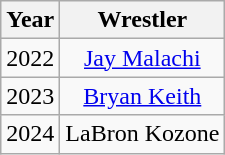<table class="wikitable sortable" style="text-align: center">
<tr>
<th>Year</th>
<th>Wrestler</th>
</tr>
<tr>
<td>2022</td>
<td><a href='#'>Jay Malachi</a></td>
</tr>
<tr>
<td>2023</td>
<td><a href='#'>Bryan Keith</a></td>
</tr>
<tr>
<td>2024</td>
<td>LaBron Kozone</td>
</tr>
</table>
